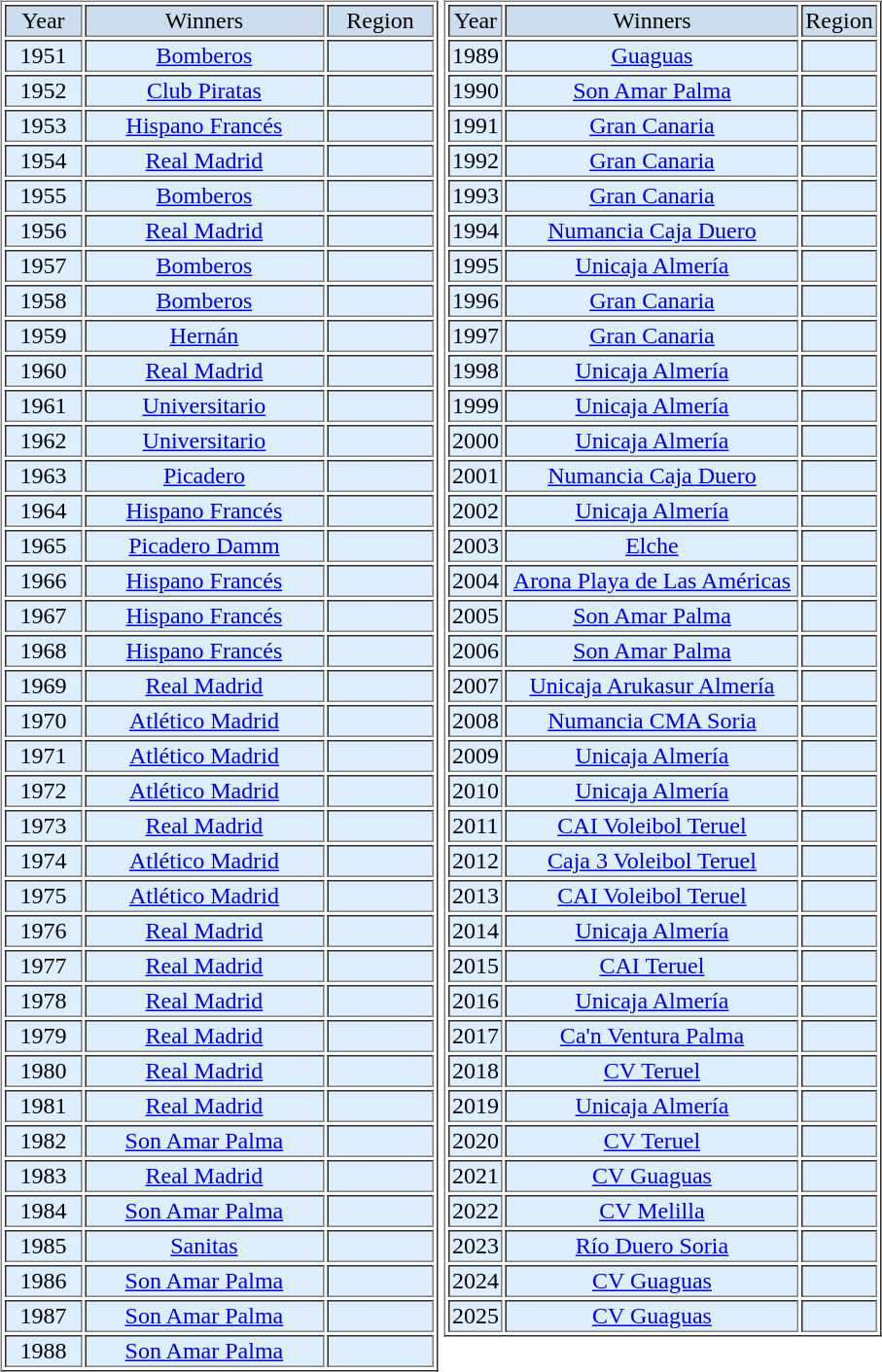<table>
<tr>
<td valign="top" width=0%><br><table border="1" align="center" width=300>
<tr>
<td bgcolor=#CCDDEE align=center>Year</td>
<td bgcolor=#CCDDEE align=center>Winners</td>
<td bgcolor=#CCDDEE align=center>Region</td>
</tr>
<tr bgcolor=#DDEEFF align=center>
<td>1951</td>
<td><a href='#'>Bomberos</a></td>
<td></td>
</tr>
<tr bgcolor=#DDEEFF align=center>
<td>1952</td>
<td><a href='#'>Club Piratas</a></td>
<td></td>
</tr>
<tr bgcolor=#DDEEFF align=center>
<td>1953</td>
<td><a href='#'>Hispano Francés</a></td>
<td></td>
</tr>
<tr bgcolor=#DDEEFF align=center>
<td>1954</td>
<td><a href='#'>Real Madrid</a></td>
<td></td>
</tr>
<tr bgcolor=#DDEEFF align=center>
<td>1955</td>
<td><a href='#'>Bomberos</a></td>
<td></td>
</tr>
<tr bgcolor=#DDEEFF align=center>
<td>1956</td>
<td><a href='#'>Real Madrid</a></td>
<td></td>
</tr>
<tr bgcolor=#DDEEFF align=center>
<td>1957</td>
<td><a href='#'>Bomberos</a></td>
<td></td>
</tr>
<tr bgcolor=#DDEEFF align=center>
<td>1958</td>
<td><a href='#'>Bomberos</a></td>
<td></td>
</tr>
<tr bgcolor=#DDEEFF align=center>
<td>1959</td>
<td><a href='#'>Hernán</a></td>
<td></td>
</tr>
<tr bgcolor=#DDEEFF align=center>
<td>1960</td>
<td><a href='#'>Real Madrid</a></td>
<td></td>
</tr>
<tr bgcolor=#DDEEFF align=center>
<td>1961</td>
<td><a href='#'>Universitario</a></td>
<td></td>
</tr>
<tr bgcolor=#DDEEFF align=center>
<td>1962</td>
<td><a href='#'>Universitario</a></td>
<td></td>
</tr>
<tr bgcolor=#DDEEFF align=center>
<td>1963</td>
<td><a href='#'>Picadero</a></td>
<td></td>
</tr>
<tr bgcolor=#DDEEFF align=center>
<td>1964</td>
<td><a href='#'>Hispano Francés</a></td>
<td></td>
</tr>
<tr bgcolor=#DDEEFF align=center>
<td>1965</td>
<td><a href='#'>Picadero Damm</a></td>
<td></td>
</tr>
<tr bgcolor=#DDEEFF align=center>
<td>1966</td>
<td><a href='#'>Hispano Francés</a></td>
<td></td>
</tr>
<tr bgcolor=#DDEEFF align=center>
<td>1967</td>
<td><a href='#'>Hispano Francés</a></td>
<td></td>
</tr>
<tr bgcolor=#DDEEFF align=center>
<td>1968</td>
<td><a href='#'>Hispano Francés</a></td>
<td></td>
</tr>
<tr bgcolor=#DDEEFF align=center>
<td>1969</td>
<td><a href='#'>Real Madrid</a></td>
<td></td>
</tr>
<tr bgcolor=#DDEEFF align=center>
<td>1970</td>
<td><a href='#'>Atlético Madrid</a></td>
<td></td>
</tr>
<tr bgcolor=#DDEEFF align=center>
<td>1971</td>
<td><a href='#'>Atlético Madrid</a></td>
<td></td>
</tr>
<tr bgcolor=#DDEEFF align=center>
<td>1972</td>
<td><a href='#'>Atlético Madrid</a></td>
<td></td>
</tr>
<tr bgcolor=#DDEEFF align=center>
<td>1973</td>
<td><a href='#'>Real Madrid</a></td>
<td></td>
</tr>
<tr bgcolor=#DDEEFF align=center>
<td>1974</td>
<td><a href='#'>Atlético Madrid</a></td>
<td></td>
</tr>
<tr bgcolor=#DDEEFF align=center>
<td>1975</td>
<td><a href='#'>Atlético Madrid</a></td>
<td></td>
</tr>
<tr bgcolor=#DDEEFF align=center>
<td>1976</td>
<td><a href='#'>Real Madrid</a></td>
<td></td>
</tr>
<tr bgcolor=#DDEEFF align=center>
<td>1977</td>
<td><a href='#'>Real Madrid</a></td>
<td></td>
</tr>
<tr bgcolor=#DDEEFF align=center>
<td>1978</td>
<td><a href='#'>Real Madrid</a></td>
<td></td>
</tr>
<tr bgcolor=#DDEEFF align=center>
<td>1979</td>
<td><a href='#'>Real Madrid</a></td>
<td></td>
</tr>
<tr bgcolor=#DDEEFF align=center>
<td>1980</td>
<td><a href='#'>Real Madrid</a></td>
<td></td>
</tr>
<tr bgcolor=#DDEEFF align=center>
<td>1981</td>
<td><a href='#'>Real Madrid</a></td>
<td></td>
</tr>
<tr bgcolor=#DDEEFF align=center>
<td>1982</td>
<td><a href='#'>Son Amar Palma</a></td>
<td></td>
</tr>
<tr bgcolor=#DDEEFF align=center>
<td>1983</td>
<td><a href='#'>Real Madrid</a></td>
<td></td>
</tr>
<tr bgcolor=#DDEEFF align=center>
<td>1984</td>
<td><a href='#'>Son Amar Palma</a></td>
<td></td>
</tr>
<tr bgcolor=#DDEEFF align=center>
<td>1985</td>
<td><a href='#'>Sanitas</a></td>
<td></td>
</tr>
<tr bgcolor=#DDEEFF align=center>
<td>1986</td>
<td><a href='#'>Son Amar Palma</a></td>
<td></td>
</tr>
<tr bgcolor=#DDEEFF align=center>
<td>1987</td>
<td><a href='#'>Son Amar Palma</a></td>
<td></td>
</tr>
<tr bgcolor=#DDEEFF align=center>
<td>1988</td>
<td><a href='#'>Son Amar Palma</a></td>
<td></td>
</tr>
</table>
</td>
<td valign="top" width=0%><br><table border="1" align="center" width=300>
<tr>
<td bgcolor=#CCDDEE align=center>Year</td>
<td bgcolor=#CCDDEE align=center>Winners</td>
<td bgcolor=#CCDDEE align=center>Region</td>
</tr>
<tr bgcolor=#DDEEFF align=center>
<td>1989</td>
<td><a href='#'>Guaguas</a></td>
<td></td>
</tr>
<tr bgcolor=#DDEEFF align=center>
<td>1990</td>
<td><a href='#'>Son Amar Palma</a></td>
<td></td>
</tr>
<tr bgcolor=#DDEEFF align=center>
<td>1991</td>
<td><a href='#'>Gran Canaria</a></td>
<td></td>
</tr>
<tr bgcolor=#DDEEFF align=center>
<td>1992</td>
<td><a href='#'>Gran Canaria</a></td>
<td></td>
</tr>
<tr bgcolor=#DDEEFF align=center>
<td>1993</td>
<td><a href='#'>Gran Canaria</a></td>
<td></td>
</tr>
<tr bgcolor=#DDEEFF align=center>
<td>1994</td>
<td><a href='#'>Numancia Caja Duero</a></td>
<td></td>
</tr>
<tr bgcolor=#DDEEFF align=center>
<td>1995</td>
<td><a href='#'>Unicaja Almería</a></td>
<td></td>
</tr>
<tr bgcolor=#DDEEFF align=center>
<td>1996</td>
<td><a href='#'>Gran Canaria</a></td>
<td></td>
</tr>
<tr bgcolor=#DDEEFF align=center>
<td>1997</td>
<td><a href='#'>Gran Canaria</a></td>
<td></td>
</tr>
<tr bgcolor=#DDEEFF align=center>
<td>1998</td>
<td><a href='#'>Unicaja Almería</a></td>
<td></td>
</tr>
<tr bgcolor=#DDEEFF align=center>
<td>1999</td>
<td><a href='#'>Unicaja Almería</a></td>
<td></td>
</tr>
<tr bgcolor=#DDEEFF align=center>
<td>2000</td>
<td><a href='#'>Unicaja Almería</a></td>
<td></td>
</tr>
<tr bgcolor=#DDEEFF align=center>
<td>2001</td>
<td><a href='#'>Numancia Caja Duero</a></td>
<td></td>
</tr>
<tr bgcolor=#DDEEFF align=center>
<td>2002</td>
<td><a href='#'>Unicaja Almería</a></td>
<td></td>
</tr>
<tr bgcolor=#DDEEFF align=center>
<td>2003</td>
<td><a href='#'>Elche</a></td>
<td></td>
</tr>
<tr bgcolor=#DDEEFF align=center>
<td>2004</td>
<td><a href='#'>Arona Playa de Las Américas</a></td>
<td></td>
</tr>
<tr bgcolor=#DDEEFF align=center>
<td>2005</td>
<td><a href='#'>Son Amar Palma</a></td>
<td></td>
</tr>
<tr bgcolor=#DDEEFF align=center>
<td>2006</td>
<td><a href='#'>Son Amar Palma</a></td>
<td></td>
</tr>
<tr bgcolor=#DDEEFF align=center>
<td>2007</td>
<td><a href='#'>Unicaja Arukasur Almería</a></td>
<td></td>
</tr>
<tr bgcolor=#DDEEFF align=center>
<td>2008</td>
<td><a href='#'>Numancia CMA Soria</a></td>
<td></td>
</tr>
<tr bgcolor=#DDEEFF align=center>
<td>2009</td>
<td><a href='#'>Unicaja Almería</a></td>
<td></td>
</tr>
<tr bgcolor=#DDEEFF align=center>
<td>2010</td>
<td><a href='#'>Unicaja Almería</a></td>
<td></td>
</tr>
<tr bgcolor=#DDEEFF align=center>
<td>2011</td>
<td><a href='#'>CAI Voleibol Teruel</a></td>
<td></td>
</tr>
<tr bgcolor=#DDEEFF align=center>
<td>2012</td>
<td><a href='#'>Caja 3 Voleibol Teruel</a></td>
<td></td>
</tr>
<tr bgcolor=#DDEEFF align=center>
<td>2013</td>
<td><a href='#'>CAI Voleibol Teruel</a></td>
<td></td>
</tr>
<tr bgcolor=#DDEEFF align=center>
<td>2014</td>
<td><a href='#'>Unicaja Almería</a></td>
<td></td>
</tr>
<tr bgcolor=#DDEEFF align=center>
<td>2015</td>
<td><a href='#'>CAI Teruel</a></td>
<td></td>
</tr>
<tr bgcolor=#DDEEFF align=center>
<td>2016</td>
<td><a href='#'>Unicaja Almería</a></td>
<td></td>
</tr>
<tr bgcolor=#DDEEFF align=center>
<td>2017</td>
<td><a href='#'>Ca'n Ventura Palma</a></td>
<td></td>
</tr>
<tr bgcolor=#DDEEFF align=center>
<td>2018</td>
<td><a href='#'>CV Teruel</a></td>
<td></td>
</tr>
<tr bgcolor=#DDEEFF align=center>
<td>2019</td>
<td><a href='#'>Unicaja Almería</a></td>
<td></td>
</tr>
<tr bgcolor=#DDEEFF align=center>
<td>2020</td>
<td><a href='#'>CV Teruel</a></td>
<td></td>
</tr>
<tr bgcolor=#DDEEFF align=center>
<td>2021</td>
<td><a href='#'>CV Guaguas</a></td>
<td></td>
</tr>
<tr bgcolor=#DDEEFF align=center>
<td>2022</td>
<td><a href='#'>CV Melilla</a></td>
<td></td>
</tr>
<tr bgcolor=#DDEEFF align=center>
<td>2023</td>
<td><a href='#'>Río Duero Soria</a></td>
<td></td>
</tr>
<tr bgcolor=#DDEEFF align=center>
<td>2024</td>
<td><a href='#'>CV Guaguas</a></td>
<td></td>
</tr>
<tr bgcolor=#DDEEFF align=center>
<td>2025</td>
<td><a href='#'>CV Guaguas</a></td>
<td></td>
</tr>
</table>
</td>
</tr>
</table>
